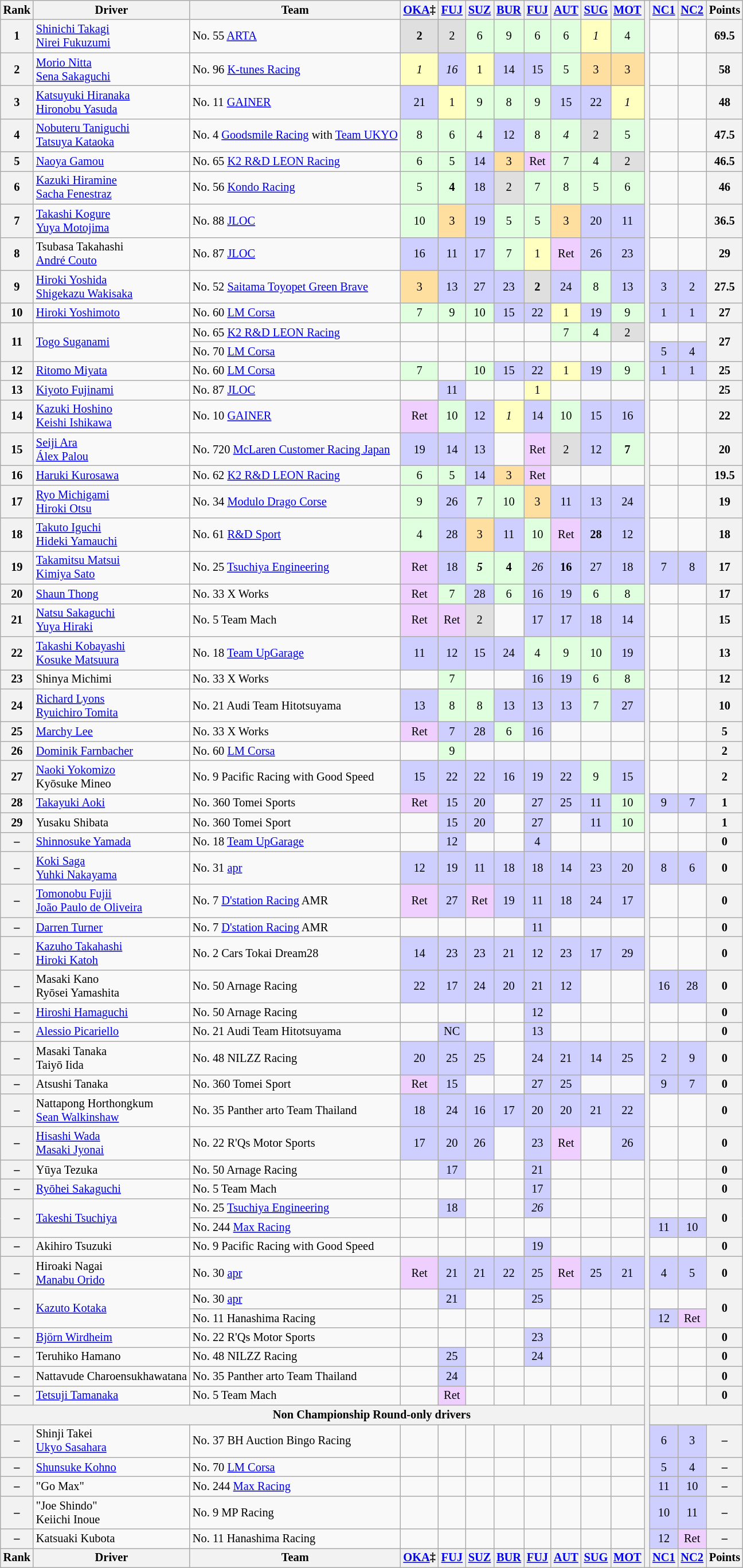<table class="wikitable" style="font-size:85%; text-align:center">
<tr>
<th>Rank</th>
<th>Driver</th>
<th>Team</th>
<th><a href='#'>OKA</a>‡<br></th>
<th><a href='#'>FUJ</a><br></th>
<th><a href='#'>SUZ</a><br></th>
<th><a href='#'>BUR</a><br></th>
<th><a href='#'>FUJ</a><br></th>
<th><a href='#'>AUT</a><br></th>
<th><a href='#'>SUG</a><br></th>
<th><a href='#'>MOT</a><br></th>
<th rowspan="62"></th>
<th><a href='#'>NC1</a><br></th>
<th><a href='#'>NC2</a><br></th>
<th>Points</th>
</tr>
<tr>
<th>1</th>
<td align="left"> <a href='#'>Shinichi Takagi</a><br> <a href='#'>Nirei Fukuzumi</a></td>
<td align="left"> No. 55 <a href='#'>ARTA</a></td>
<td style="background:#dfdfdf;"><strong>2</strong></td>
<td style="background:#dfdfdf;">2</td>
<td style="background:#dfffdf;">6</td>
<td style="background:#dfffdf;">9</td>
<td style="background:#dfffdf;">6</td>
<td style="background:#dfffdf;">6</td>
<td style="background:#ffffbf;"><em>1</em></td>
<td style="background:#dfffdf;">4</td>
<td></td>
<td></td>
<th>69.5</th>
</tr>
<tr>
<th>2</th>
<td align="left"> <a href='#'>Morio Nitta</a><br> <a href='#'>Sena Sakaguchi</a></td>
<td align="left"> No. 96 <a href='#'>K-tunes Racing</a></td>
<td style="background:#ffffbf;"><em>1</em></td>
<td style="background:#cfcfff;"><em>16</em></td>
<td style="background:#ffffbf;">1</td>
<td style="background:#cfcfff;">14</td>
<td style="background:#cfcfff;">15</td>
<td style="background:#dfffdf;">5</td>
<td style="background:#ffdf9f;">3</td>
<td style="background:#ffdf9f;">3</td>
<td></td>
<td></td>
<th>58</th>
</tr>
<tr>
<th>3</th>
<td align="left"> <a href='#'>Katsuyuki Hiranaka</a><br> <a href='#'>Hironobu Yasuda</a></td>
<td align="left"> No. 11 <a href='#'>GAINER</a></td>
<td style="background:#cfcfff;">21</td>
<td style="background:#ffffbf;">1</td>
<td style="background:#dfffdf;">9</td>
<td style="background:#dfffdf;">8</td>
<td style="background:#dfffdf;">9</td>
<td style="background:#cfcfff;">15</td>
<td style="background:#cfcfff;">22</td>
<td style="background:#ffffbf;"><em>1</em></td>
<td></td>
<td></td>
<th>48</th>
</tr>
<tr>
<th>4</th>
<td align="left"> <a href='#'>Nobuteru Taniguchi</a><br> <a href='#'>Tatsuya Kataoka</a></td>
<td align="left"> No. 4 <a href='#'>Goodsmile Racing</a> with <a href='#'>Team UKYO</a></td>
<td style="background:#dfffdf;">8</td>
<td style="background:#dfffdf;">6</td>
<td style="background:#dfffdf;">4</td>
<td style="background:#cfcfff;">12</td>
<td style="background:#dfffdf;">8</td>
<td style="background:#dfffdf;"><em>4</em></td>
<td style="background:#dfdfdf;">2</td>
<td style="background:#dfffdf;">5</td>
<td></td>
<td></td>
<th>47.5</th>
</tr>
<tr>
<th>5</th>
<td align="left"> <a href='#'>Naoya Gamou</a></td>
<td align="left"> No. 65 <a href='#'>K2 R&D LEON Racing</a></td>
<td style="background:#dfffdf;">6</td>
<td style="background:#dfffdf;">5</td>
<td style="background:#cfcfff;">14</td>
<td style="background:#ffdf9f;">3</td>
<td style="background:#efcfff;">Ret</td>
<td style="background:#dfffdf;">7</td>
<td style="background:#dfffdf;">4</td>
<td style="background:#dfdfdf;">2</td>
<td></td>
<td></td>
<th>46.5</th>
</tr>
<tr>
<th>6</th>
<td align="left"> <a href='#'>Kazuki Hiramine</a><br> <a href='#'>Sacha Fenestraz</a></td>
<td align="left"> No. 56 <a href='#'>Kondo Racing</a></td>
<td style="background:#dfffdf;">5</td>
<td style="background:#dfffdf;"><strong>4</strong></td>
<td style="background:#cfcfff;">18</td>
<td style="background:#dfdfdf;">2</td>
<td style="background:#dfffdf;">7</td>
<td style="background:#dfffdf;">8</td>
<td style="background:#dfffdf;">5</td>
<td style="background:#dfffdf;">6</td>
<td></td>
<td></td>
<th>46</th>
</tr>
<tr>
<th>7</th>
<td align="left"> <a href='#'>Takashi Kogure</a><br> <a href='#'>Yuya Motojima</a></td>
<td align="left"> No. 88 <a href='#'>JLOC</a></td>
<td style="background:#dfffdf;">10</td>
<td style="background:#ffdf9f;">3</td>
<td style="background:#cfcfff;">19</td>
<td style="background:#dfffdf;">5</td>
<td style="background:#dfffdf;">5</td>
<td style="background:#ffdf9f;">3</td>
<td style="background:#cfcfff;">20</td>
<td style="background:#cfcfff;">11</td>
<td></td>
<td></td>
<th>36.5</th>
</tr>
<tr>
<th>8</th>
<td align="left"> Tsubasa Takahashi<br> <a href='#'>André Couto</a></td>
<td align="left"> No. 87 <a href='#'>JLOC</a></td>
<td style="background:#cfcfff;">16</td>
<td style="background:#cfcfff;">11</td>
<td style="background:#cfcfff;">17</td>
<td style="background:#dfffdf;">7</td>
<td style="background:#ffffbf;">1</td>
<td style="background:#efcfff;">Ret</td>
<td style="background:#cfcfff;">26</td>
<td style="background:#cfcfff;">23</td>
<td></td>
<td></td>
<th>29</th>
</tr>
<tr>
<th>9</th>
<td align="left"> <a href='#'>Hiroki Yoshida</a><br> <a href='#'>Shigekazu Wakisaka</a></td>
<td align="left"> No. 52 <a href='#'>Saitama Toyopet Green Brave</a></td>
<td style="background:#ffdf9f;">3</td>
<td style="background:#cfcfff;">13</td>
<td style="background:#cfcfff;">27</td>
<td style="background:#cfcfff;">23</td>
<td style="background:#dfdfdf;"><strong>2</strong></td>
<td style="background:#cfcfff;">24</td>
<td style="background:#dfffdf;">8</td>
<td style="background:#cfcfff;">13</td>
<td style="background:#cfcfff;">3</td>
<td style="background:#cfcfff;">2</td>
<th>27.5</th>
</tr>
<tr>
<th>10</th>
<td align="left"> <a href='#'>Hiroki Yoshimoto</a></td>
<td align="left"> No. 60 <a href='#'>LM Corsa</a></td>
<td style="background:#dfffdf;">7</td>
<td style="background:#dfffdf;">9</td>
<td style="background:#dfffdf;">10</td>
<td style="background:#cfcfff;">15</td>
<td style="background:#cfcfff;">22</td>
<td style="background:#ffffbf;">1</td>
<td style="background:#cfcfff;">19</td>
<td style="background:#dfffdf;">9</td>
<td style="background:#cfcfff;">1</td>
<td style="background:#cfcfff;">1</td>
<th>27</th>
</tr>
<tr>
<th rowspan=2>11</th>
<td align="left" rowspan=2> <a href='#'>Togo Suganami</a></td>
<td align="left"> No. 65 <a href='#'>K2 R&D LEON Racing</a></td>
<td></td>
<td></td>
<td></td>
<td></td>
<td></td>
<td style="background:#dfffdf;">7</td>
<td style="background:#dfffdf;">4</td>
<td style="background:#dfdfdf;">2</td>
<td></td>
<td></td>
<th rowspan=2>27</th>
</tr>
<tr>
<td align="left"> No. 70 <a href='#'>LM Corsa</a></td>
<td></td>
<td></td>
<td></td>
<td></td>
<td></td>
<td></td>
<td></td>
<td></td>
<td style="background:#cfcfff;">5</td>
<td style="background:#cfcfff;">4</td>
</tr>
<tr>
<th>12</th>
<td align="left"> <a href='#'>Ritomo Miyata</a></td>
<td align="left"> No. 60 <a href='#'>LM Corsa</a></td>
<td style="background:#dfffdf;">7</td>
<td></td>
<td style="background:#dfffdf;">10</td>
<td style="background:#cfcfff;">15</td>
<td style="background:#cfcfff;">22</td>
<td style="background:#ffffbf;">1</td>
<td style="background:#cfcfff;">19</td>
<td style="background:#dfffdf;">9</td>
<td style="background:#cfcfff;">1</td>
<td style="background:#cfcfff;">1</td>
<th>25</th>
</tr>
<tr>
<th>13</th>
<td align="left"> <a href='#'>Kiyoto Fujinami</a></td>
<td align="left"> No. 87 <a href='#'>JLOC</a></td>
<td></td>
<td style="background:#cfcfff;">11</td>
<td></td>
<td></td>
<td style="background:#ffffbf;">1</td>
<td></td>
<td></td>
<td></td>
<td></td>
<td></td>
<th>25</th>
</tr>
<tr>
<th>14</th>
<td align="left"> <a href='#'>Kazuki Hoshino</a><br> <a href='#'>Keishi Ishikawa</a></td>
<td align="left"> No. 10 <a href='#'>GAINER</a></td>
<td style="background:#efcfff;">Ret</td>
<td style="background:#dfffdf;">10</td>
<td style="background:#cfcfff;">12</td>
<td style="background:#ffffbf;"><em>1</em></td>
<td style="background:#cfcfff;">14</td>
<td style="background:#dfffdf;">10</td>
<td style="background:#cfcfff;">15</td>
<td style="background:#cfcfff;">16</td>
<td></td>
<td></td>
<th>22</th>
</tr>
<tr>
<th>15</th>
<td align="left"> <a href='#'>Seiji Ara</a><br> <a href='#'>Álex Palou</a></td>
<td align="left"> No. 720 <a href='#'>McLaren Customer Racing Japan</a></td>
<td style="background:#cfcfff;">19</td>
<td style="background:#cfcfff;">14</td>
<td style="background:#cfcfff;">13</td>
<td></td>
<td style="background:#efcfff;">Ret</td>
<td style="background:#dfdfdf;">2</td>
<td style="background:#cfcfff;">12</td>
<td style="background:#dfffdf;"><strong>7</strong></td>
<td></td>
<td></td>
<th>20</th>
</tr>
<tr>
<th>16</th>
<td align="left"> <a href='#'>Haruki Kurosawa</a></td>
<td align="left"> No. 62 <a href='#'>K2 R&D LEON Racing</a></td>
<td style="background:#dfffdf;">6</td>
<td style="background:#dfffdf;">5</td>
<td style="background:#cfcfff;">14</td>
<td style="background:#ffdf9f;">3</td>
<td style="background:#efcfff;">Ret</td>
<td></td>
<td></td>
<td></td>
<td></td>
<td></td>
<th>19.5</th>
</tr>
<tr>
<th>17</th>
<td align="left"> <a href='#'>Ryo Michigami</a><br> <a href='#'>Hiroki Otsu</a></td>
<td align="left"> No. 34 <a href='#'>Modulo Drago Corse</a></td>
<td style="background:#dfffdf;">9</td>
<td style="background:#cfcfff;">26</td>
<td style="background:#dfffdf;">7</td>
<td style="background:#dfffdf;">10</td>
<td style="background:#ffdf9f;">3</td>
<td style="background:#cfcfff;">11</td>
<td style="background:#cfcfff;">13</td>
<td style="background:#cfcfff;">24</td>
<td></td>
<td></td>
<th>19</th>
</tr>
<tr>
<th>18</th>
<td align="left"> <a href='#'>Takuto Iguchi</a><br> <a href='#'>Hideki Yamauchi</a></td>
<td align="left"> No. 61 <a href='#'>R&D Sport</a></td>
<td style="background:#dfffdf;">4</td>
<td style="background:#cfcfff;">28</td>
<td style="background:#ffdf9f;">3</td>
<td style="background:#cfcfff;">11</td>
<td style="background:#dfffdf;">10</td>
<td style="background:#efcfff;">Ret</td>
<td style="background:#cfcfff;"><strong>28</strong></td>
<td style="background:#cfcfff;">12</td>
<td></td>
<td></td>
<th>18</th>
</tr>
<tr>
<th>19</th>
<td align="left"> <a href='#'>Takamitsu Matsui</a><br> <a href='#'>Kimiya Sato</a></td>
<td align="left"> No. 25 <a href='#'>Tsuchiya Engineering</a></td>
<td style="background:#efcfff;">Ret</td>
<td style="background:#cfcfff;">18</td>
<td style="background:#dfffdf;"><strong><em>5</em></strong></td>
<td style="background:#dfffdf;"><strong>4</strong></td>
<td style="background:#cfcfff;"><em>26</em></td>
<td style="background:#cfcfff;"><strong>16</strong></td>
<td style="background:#cfcfff;">27</td>
<td style="background:#cfcfff;">18</td>
<td style="background:#cfcfff;">7</td>
<td style="background:#cfcfff;">8</td>
<th>17</th>
</tr>
<tr>
<th>20</th>
<td align="left"> <a href='#'>Shaun Thong</a></td>
<td align="left"> No. 33 X Works</td>
<td style="background:#efcfff;">Ret</td>
<td style="background:#dfffdf;">7</td>
<td style="background:#cfcfff;">28</td>
<td style="background:#dfffdf;">6</td>
<td style="background:#cfcfff;">16</td>
<td style="background:#cfcfff;">19</td>
<td style="background:#dfffdf;">6</td>
<td style="background:#dfffdf;">8</td>
<td></td>
<td></td>
<th>17</th>
</tr>
<tr>
<th>21</th>
<td align="left"> <a href='#'>Natsu Sakaguchi</a><br> <a href='#'>Yuya Hiraki</a></td>
<td align="left"> No. 5 Team Mach</td>
<td style="background:#efcfff;">Ret</td>
<td style="background:#efcfff;">Ret</td>
<td style="background:#dfdfdf;">2</td>
<td></td>
<td style="background:#cfcfff;">17</td>
<td style="background:#cfcfff;">17</td>
<td style="background:#cfcfff;">18</td>
<td style="background:#cfcfff;">14</td>
<td></td>
<td></td>
<th>15</th>
</tr>
<tr>
<th>22</th>
<td align="left"> <a href='#'>Takashi Kobayashi</a><br> <a href='#'>Kosuke Matsuura</a></td>
<td align="left"> No. 18 <a href='#'>Team UpGarage</a></td>
<td style="background:#cfcfff;">11</td>
<td style="background:#cfcfff;">12</td>
<td style="background:#cfcfff;">15</td>
<td style="background:#cfcfff;">24</td>
<td style="background:#dfffdf;">4</td>
<td style="background:#dfffdf;">9</td>
<td style="background:#dfffdf;">10</td>
<td style="background:#cfcfff;">19</td>
<td></td>
<td></td>
<th>13</th>
</tr>
<tr>
<th>23</th>
<td align="left"> Shinya Michimi</td>
<td align="left"> No. 33 X Works</td>
<td></td>
<td style="background:#dfffdf;">7</td>
<td></td>
<td></td>
<td style="background:#cfcfff;">16</td>
<td style="background:#cfcfff;">19</td>
<td style="background:#dfffdf;">6</td>
<td style="background:#dfffdf;">8</td>
<td></td>
<td></td>
<th>12</th>
</tr>
<tr>
<th>24</th>
<td align="left"> <a href='#'>Richard Lyons</a><br> <a href='#'>Ryuichiro Tomita</a></td>
<td align="left"> No. 21 Audi Team Hitotsuyama</td>
<td style="background:#cfcfff;">13</td>
<td style="background:#dfffdf;">8</td>
<td style="background:#dfffdf;">8</td>
<td style="background:#cfcfff;">13</td>
<td style="background:#cfcfff;">13</td>
<td style="background:#cfcfff;">13</td>
<td style="background:#dfffdf;">7</td>
<td style="background:#cfcfff;">27</td>
<td></td>
<td></td>
<th>10</th>
</tr>
<tr>
<th>25</th>
<td align="left"> <a href='#'>Marchy Lee</a></td>
<td align="left"> No. 33 X Works</td>
<td style="background:#efcfff;">Ret</td>
<td style="background:#cfcfff;">7</td>
<td style="background:#cfcfff;">28</td>
<td style="background:#dfffdf;">6</td>
<td style="background:#cfcfff;">16</td>
<td></td>
<td></td>
<td></td>
<td></td>
<td></td>
<th>5</th>
</tr>
<tr>
<th>26</th>
<td align="left"> <a href='#'>Dominik Farnbacher</a></td>
<td align="left"> No. 60 <a href='#'>LM Corsa</a></td>
<td></td>
<td style="background:#dfffdf;">9</td>
<td></td>
<td></td>
<td></td>
<td></td>
<td></td>
<td></td>
<td></td>
<td></td>
<th>2</th>
</tr>
<tr>
<th>27</th>
<td align="left"> <a href='#'>Naoki Yokomizo</a><br> Kyōsuke Mineo</td>
<td align="left"> No. 9 Pacific Racing with Good Speed</td>
<td style="background:#cfcfff;">15</td>
<td style="background:#cfcfff;">22</td>
<td style="background:#cfcfff;">22</td>
<td style="background:#cfcfff;">16</td>
<td style="background:#cfcfff;">19</td>
<td style="background:#cfcfff;">22</td>
<td style="background:#dfffdf;">9</td>
<td style="background:#cfcfff;">15</td>
<td></td>
<td></td>
<th>2</th>
</tr>
<tr>
<th>28</th>
<td align="left"> <a href='#'>Takayuki Aoki</a></td>
<td align="left"> No. 360 Tomei Sports</td>
<td style="background:#efcfff;">Ret</td>
<td style="background:#cfcfff;">15</td>
<td style="background:#cfcfff;">20</td>
<td></td>
<td style="background:#cfcfff;">27</td>
<td style="background:#cfcfff;">25</td>
<td style="background:#cfcfff;">11</td>
<td style="background:#dfffdf;">10</td>
<td style="background:#CFCFFF;">9</td>
<td style="background:#CFCFFF;">7</td>
<th>1</th>
</tr>
<tr>
<th>29</th>
<td align="left"> Yusaku Shibata</td>
<td align="left"> No. 360 Tomei Sport</td>
<td></td>
<td style="background:#CFCFFF;">15</td>
<td style="background:#CFCFFF;">20</td>
<td></td>
<td style="background:#CFCFFF;">27</td>
<td></td>
<td style="background:#CFCFFF;">11</td>
<td style="background:#DFFFDF;">10</td>
<td></td>
<td></td>
<th>1</th>
</tr>
<tr>
<th>–</th>
<td align="left"> <a href='#'>Shinnosuke Yamada</a></td>
<td align="left"> No. 18 <a href='#'>Team UpGarage</a></td>
<td></td>
<td style="background:#CFCFFF;">12</td>
<td></td>
<td></td>
<td style="background:#CFCFFF;">4</td>
<td></td>
<td></td>
<td></td>
<td></td>
<td></td>
<th>0</th>
</tr>
<tr>
<th>–</th>
<td align="left"> <a href='#'>Koki Saga</a><br> <a href='#'>Yuhki Nakayama</a></td>
<td align="left"> No. 31 <a href='#'>apr</a></td>
<td style="background:#CFCFFF;">12</td>
<td style="background:#CFCFFF;">19</td>
<td style="background:#CFCFFF;">11</td>
<td style="background:#CFCFFF;">18</td>
<td style="background:#CFCFFF;">18</td>
<td style="background:#CFCFFF;">14</td>
<td style="background:#CFCFFF;">23</td>
<td style="background:#CFCFFF;">20</td>
<td style="background:#CFCFFF;">8</td>
<td style="background:#CFCFFF;">6</td>
<th>0</th>
</tr>
<tr>
<th>–</th>
<td align="left"> <a href='#'>Tomonobu Fujii</a><br> <a href='#'>João Paulo de Oliveira</a></td>
<td align="left"> No. 7 <a href='#'>D'station Racing</a> AMR</td>
<td style="background:#EFCFFF;">Ret</td>
<td style="background:#CFCFFF;">27</td>
<td style="background:#EFCFFF;">Ret</td>
<td style="background:#CFCFFF;">19</td>
<td style="background:#CFCFFF;">11</td>
<td style="background:#CFCFFF;">18</td>
<td style="background:#CFCFFF;">24</td>
<td style="background:#CFCFFF;">17</td>
<td></td>
<td></td>
<th>0</th>
</tr>
<tr>
<th>–</th>
<td align="left"> <a href='#'>Darren Turner</a></td>
<td align="left"> No. 7 <a href='#'>D'station Racing</a> AMR</td>
<td></td>
<td></td>
<td></td>
<td></td>
<td style="background:#CFCFFF;">11</td>
<td></td>
<td></td>
<td></td>
<td></td>
<td></td>
<th>0</th>
</tr>
<tr>
<th>–</th>
<td align="left"> <a href='#'>Kazuho Takahashi</a><br> <a href='#'>Hiroki Katoh</a></td>
<td align="left"> No. 2 Cars Tokai Dream28</td>
<td style="background:#CFCFFF;">14</td>
<td style="background:#CFCFFF;">23</td>
<td style="background:#CFCFFF;">23</td>
<td style="background:#CFCFFF;">21</td>
<td style="background:#CFCFFF;">12</td>
<td style="background:#CFCFFF;">23</td>
<td style="background:#CFCFFF;">17</td>
<td style="background:#CFCFFF;">29</td>
<td></td>
<td></td>
<th>0</th>
</tr>
<tr>
<th>–</th>
<td align="left"> Masaki Kano<br> Ryōsei Yamashita</td>
<td align="left"> No. 50 Arnage Racing</td>
<td style="background:#CFCFFF;">22</td>
<td style="background:#CFCFFF;">17</td>
<td style="background:#CFCFFF;">24</td>
<td style="background:#CFCFFF;">20</td>
<td style="background:#CFCFFF;">21</td>
<td style="background:#CFCFFF;">12</td>
<td></td>
<td></td>
<td style="background:#CFCFFF;">16</td>
<td style="background:#CFCFFF;">28</td>
<th>0</th>
</tr>
<tr>
<th>–</th>
<td align="left"> <a href='#'>Hiroshi Hamaguchi</a></td>
<td align="left"> No. 50 Arnage Racing</td>
<td></td>
<td></td>
<td></td>
<td></td>
<td style="background:#CFCFFF;">12</td>
<td></td>
<td></td>
<td></td>
<td></td>
<td></td>
<th>0</th>
</tr>
<tr>
<th>–</th>
<td align="left"> <a href='#'>Alessio Picariello</a></td>
<td align="left"> No. 21 Audi Team Hitotsuyama</td>
<td></td>
<td style="background:#CFCFFF;">NC</td>
<td></td>
<td></td>
<td style="background:#CFCFFF;">13</td>
<td></td>
<td></td>
<td></td>
<td></td>
<td></td>
<th>0</th>
</tr>
<tr>
<th>–</th>
<td align="left"> Masaki Tanaka<br> Taiyō Iida</td>
<td align="left"> No. 48 NILZZ Racing</td>
<td style="background:#CFCFFF;">20</td>
<td style="background:#CFCFFF;">25</td>
<td style="background:#CFCFFF;">25</td>
<td></td>
<td style="background:#CFCFFF;">24</td>
<td style="background:#CFCFFF;">21</td>
<td style="background:#CFCFFF;">14</td>
<td style="background:#CFCFFF;">25</td>
<td style="background:#CFCFFF;">2</td>
<td style="background:#CFCFFF;">9</td>
<th>0</th>
</tr>
<tr>
<th>–</th>
<td align="left"> Atsushi Tanaka</td>
<td align="left"> No. 360 Tomei Sport</td>
<td style="background:#EFCFFF;">Ret</td>
<td style="background:#CFCFFF;">15</td>
<td></td>
<td></td>
<td style="background:#CFCFFF;">27</td>
<td style="background:#CFCFFF;">25</td>
<td></td>
<td></td>
<td style="background:#CFCFFF;">9</td>
<td style="background:#CFCFFF;">7</td>
<th>0</th>
</tr>
<tr>
<th>–</th>
<td align="left"> Nattapong Horthongkum<br> <a href='#'>Sean Walkinshaw</a></td>
<td align="left"> No. 35 Panther arto Team Thailand</td>
<td style="background:#CFCFFF;">18</td>
<td style="background:#CFCFFF;">24</td>
<td style="background:#CFCFFF;">16</td>
<td style="background:#CFCFFF;">17</td>
<td style="background:#CFCFFF;">20</td>
<td style="background:#CFCFFF;">20</td>
<td style="background:#CFCFFF;">21</td>
<td style="background:#CFCFFF;">22</td>
<td></td>
<td></td>
<th>0</th>
</tr>
<tr>
<th>–</th>
<td align="left"> <a href='#'>Hisashi Wada</a><br> <a href='#'>Masaki Jyonai</a></td>
<td align="left"> No. 22 R'Qs Motor Sports</td>
<td style="background:#CFCFFF;">17</td>
<td style="background:#CFCFFF;">20</td>
<td style="background:#CFCFFF;">26</td>
<td></td>
<td style="background:#CFCFFF;">23</td>
<td style="background:#EFCFFF;">Ret</td>
<td></td>
<td style="background:#CFCFFF;">26</td>
<td></td>
<td></td>
<th>0</th>
</tr>
<tr>
<th>–</th>
<td align="left"> Yūya Tezuka</td>
<td align="left"> No. 50 Arnage Racing</td>
<td></td>
<td style="background:#CFCFFF;">17</td>
<td></td>
<td></td>
<td style="background:#CFCFFF;">21</td>
<td></td>
<td></td>
<td></td>
<td></td>
<td></td>
<th>0</th>
</tr>
<tr>
<th>–</th>
<td align="left"> <a href='#'>Ryōhei Sakaguchi</a></td>
<td align="left"> No. 5 Team Mach</td>
<td></td>
<td></td>
<td></td>
<td></td>
<td style="background:#CFCFFF;">17</td>
<td></td>
<td></td>
<td></td>
<td></td>
<td></td>
<th>0</th>
</tr>
<tr>
<th rowspan=2>–</th>
<td align="left" rowspan=2> <a href='#'>Takeshi Tsuchiya</a></td>
<td align="left"> No. 25 <a href='#'>Tsuchiya Engineering</a></td>
<td></td>
<td style="background:#CFCFFF;">18</td>
<td></td>
<td></td>
<td style="background:#CFCFFF;"><em>26</em></td>
<td></td>
<td></td>
<td></td>
<td></td>
<td></td>
<th rowspan=2>0</th>
</tr>
<tr>
<td align="left"> No. 244 <a href='#'>Max Racing</a></td>
<td></td>
<td></td>
<td></td>
<td></td>
<td></td>
<td></td>
<td></td>
<td></td>
<td style="background:#CFCFFF;">11</td>
<td style="background:#CFCFFF;">10</td>
</tr>
<tr>
<th>–</th>
<td align="left"> Akihiro Tsuzuki</td>
<td align="left"> No. 9 Pacific Racing with Good Speed</td>
<td></td>
<td></td>
<td></td>
<td></td>
<td style="background:#CFCFFF;">19</td>
<td></td>
<td></td>
<td></td>
<td></td>
<td></td>
<th>0</th>
</tr>
<tr>
<th>–</th>
<td align="left"> Hiroaki Nagai<br> <a href='#'>Manabu Orido</a></td>
<td align="left"> No. 30 <a href='#'>apr</a></td>
<td style="background:#EFCFFF;">Ret</td>
<td style="background:#CFCFFF;">21</td>
<td style="background:#CFCFFF;">21</td>
<td style="background:#CFCFFF;">22</td>
<td style="background:#CFCFFF;">25</td>
<td style="background:#EFCFFF;">Ret</td>
<td style="background:#CFCFFF;">25</td>
<td style="background:#CFCFFF;">21</td>
<td style="background:#CFCFFF;">4</td>
<td style="background:#CFCFFF;">5</td>
<th>0</th>
</tr>
<tr>
<th rowspan=2>–</th>
<td align="left" rowspan=2> <a href='#'>Kazuto Kotaka</a></td>
<td align="left"> No. 30 <a href='#'>apr</a></td>
<td></td>
<td style="background:#CFCFFF;">21</td>
<td></td>
<td></td>
<td style="background:#CFCFFF;">25</td>
<td></td>
<td></td>
<td></td>
<td></td>
<td></td>
<th rowspan=2>0</th>
</tr>
<tr>
<td align="left"> No. 11 Hanashima Racing</td>
<td></td>
<td></td>
<td></td>
<td></td>
<td></td>
<td></td>
<td></td>
<td></td>
<td style="background:#CFCFFF;">12</td>
<td style="background:#EFCFFF;">Ret</td>
</tr>
<tr>
<th>–</th>
<td align="left"> <a href='#'>Björn Wirdheim</a></td>
<td align="left"> No. 22 R'Qs Motor Sports</td>
<td></td>
<td></td>
<td></td>
<td></td>
<td style="background:#CFCFFF;">23</td>
<td></td>
<td></td>
<td></td>
<td></td>
<td></td>
<th>0</th>
</tr>
<tr>
<th>–</th>
<td align="left"> Teruhiko Hamano</td>
<td align="left"> No. 48 NILZZ Racing</td>
<td></td>
<td style="background:#CFCFFF;">25</td>
<td></td>
<td></td>
<td style="background:#CFCFFF;">24</td>
<td></td>
<td></td>
<td></td>
<td></td>
<td></td>
<th>0</th>
</tr>
<tr>
<th>–</th>
<td align="left"> Nattavude Charoensukhawatana</td>
<td align="left"> No. 35 Panther arto Team Thailand</td>
<td></td>
<td style="background:#CFCFFF;">24</td>
<td></td>
<td></td>
<td></td>
<td></td>
<td></td>
<td></td>
<td></td>
<td></td>
<th>0</th>
</tr>
<tr>
<th>–</th>
<td align="left"> <a href='#'>Tetsuji Tamanaka</a></td>
<td align="left"> No. 5 Team Mach</td>
<td></td>
<td style="background:#EFCFFF;">Ret</td>
<td></td>
<td></td>
<td></td>
<td></td>
<td></td>
<td></td>
<td></td>
<td></td>
<th>0</th>
</tr>
<tr>
<th colspan="16">Non Championship Round-only drivers</th>
</tr>
<tr>
<th>–</th>
<td align="left"> Shinji Takei <br> <a href='#'>Ukyo Sasahara</a></td>
<td align="left"> No. 37 BH Auction Bingo Racing</td>
<td></td>
<td></td>
<td></td>
<td></td>
<td></td>
<td></td>
<td></td>
<td></td>
<td style="background:#CFCFFF;">6</td>
<td style="background:#CFCFFF;">3</td>
<th>–</th>
</tr>
<tr>
<th>–</th>
<td align="left"> <a href='#'>Shunsuke Kohno</a></td>
<td align="left"> No. 70 <a href='#'>LM Corsa</a></td>
<td></td>
<td></td>
<td></td>
<td></td>
<td></td>
<td></td>
<td></td>
<td></td>
<td style="background:#CFCFFF;">5</td>
<td style="background:#CFCFFF;">4</td>
<th>–</th>
</tr>
<tr>
<th>–</th>
<td align="left"> "Go Max"</td>
<td align="left"> No. 244 <a href='#'>Max Racing</a></td>
<td></td>
<td></td>
<td></td>
<td></td>
<td></td>
<td></td>
<td></td>
<td></td>
<td style="background:#CFCFFF;">11</td>
<td style="background:#CFCFFF;">10</td>
<th>–</th>
</tr>
<tr>
<th>–</th>
<td align="left"> "Joe Shindo" <br> Keiichi Inoue</td>
<td align="left"> No. 9 MP Racing</td>
<td></td>
<td></td>
<td></td>
<td></td>
<td></td>
<td></td>
<td></td>
<td></td>
<td style="background:#CFCFFF;">10</td>
<td style="background:#CFCFFF;">11</td>
<th>–</th>
</tr>
<tr>
<th>–</th>
<td align="left"> Katsuaki Kubota</td>
<td align="left"> No. 11 Hanashima Racing</td>
<td></td>
<td></td>
<td></td>
<td></td>
<td></td>
<td></td>
<td></td>
<td></td>
<td style="background:#CFCFFF;">12</td>
<td style="background:#EFCFFF;">Ret</td>
<th>–</th>
</tr>
<tr>
<th>Rank</th>
<th>Driver</th>
<th>Team</th>
<th><a href='#'>OKA</a>‡<br></th>
<th><a href='#'>FUJ</a><br></th>
<th><a href='#'>SUZ</a><br></th>
<th><a href='#'>BUR</a><br></th>
<th><a href='#'>FUJ</a><br></th>
<th><a href='#'>AUT</a><br></th>
<th><a href='#'>SUG</a><br></th>
<th><a href='#'>MOT</a><br></th>
<th><a href='#'>NC1</a><br></th>
<th><a href='#'>NC2</a><br></th>
<th>Points</th>
</tr>
</table>
